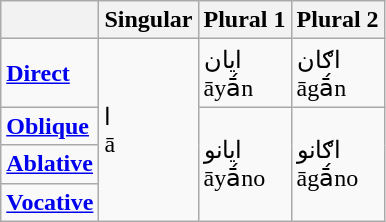<table class="wikitable">
<tr>
<th></th>
<th>Singular</th>
<th>Plural 1</th>
<th>Plural 2</th>
</tr>
<tr>
<td><strong><a href='#'>Direct</a></strong></td>
<td rowspan="4">ا<br>ā</td>
<td>ايان<br>āyā́n</td>
<td>اګان<br>āgā́n</td>
</tr>
<tr>
<td><strong><a href='#'>Oblique</a></strong></td>
<td rowspan="3">ايانو<br>āyā́no</td>
<td rowspan="3">اګانو<br>āgā́no</td>
</tr>
<tr>
<td><strong><a href='#'>Ablative</a></strong></td>
</tr>
<tr>
<td><strong><a href='#'>Vocative</a></strong></td>
</tr>
</table>
